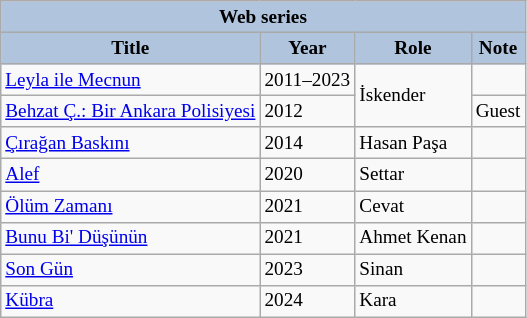<table class="wikitable" style="font-size: 80%;">
<tr>
<th colspan="4" style="background:LightSteelBlue">Web series</th>
</tr>
<tr>
<th style="background:LightSteelBlue">Title</th>
<th style="background:LightSteelBlue">Year</th>
<th style="background:LightSteelBlue">Role</th>
<th style="background:LightSteelBlue">Note</th>
</tr>
<tr>
<td><a href='#'>Leyla ile Mecnun</a></td>
<td>2011–2023</td>
<td rowspan="2">İskender</td>
<td></td>
</tr>
<tr>
<td><a href='#'>Behzat Ç.: Bir Ankara Polisiyesi</a></td>
<td>2012</td>
<td>Guest</td>
</tr>
<tr>
<td><a href='#'>Çırağan Baskını</a></td>
<td>2014</td>
<td>Hasan Paşa</td>
<td></td>
</tr>
<tr>
<td><a href='#'>Alef</a></td>
<td>2020</td>
<td>Settar</td>
<td></td>
</tr>
<tr>
<td><a href='#'>Ölüm Zamanı</a></td>
<td>2021</td>
<td>Cevat</td>
<td></td>
</tr>
<tr>
<td><a href='#'>Bunu Bi' Düşünün</a></td>
<td>2021</td>
<td>Ahmet Kenan</td>
<td></td>
</tr>
<tr>
<td><a href='#'>Son Gün</a></td>
<td>2023</td>
<td>Sinan</td>
<td></td>
</tr>
<tr>
<td><a href='#'>Kübra</a></td>
<td>2024</td>
<td>Kara</td>
<td></td>
</tr>
</table>
